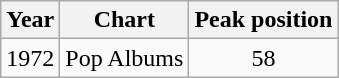<table class="wikitable">
<tr>
<th>Year</th>
<th>Chart</th>
<th>Peak position</th>
</tr>
<tr>
<td>1972</td>
<td>Pop Albums</td>
<td style="text-align: center;">58</td>
</tr>
</table>
